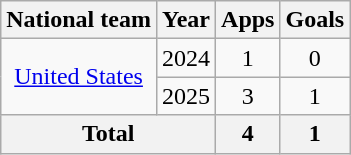<table class="wikitable" style="text-align:center">
<tr>
<th>National team</th>
<th>Year</th>
<th>Apps</th>
<th>Goals</th>
</tr>
<tr>
<td rowspan="2"><a href='#'>United States</a></td>
<td>2024</td>
<td>1</td>
<td>0</td>
</tr>
<tr>
<td>2025</td>
<td>3</td>
<td>1</td>
</tr>
<tr>
<th colspan="2">Total</th>
<th>4</th>
<th>1</th>
</tr>
</table>
